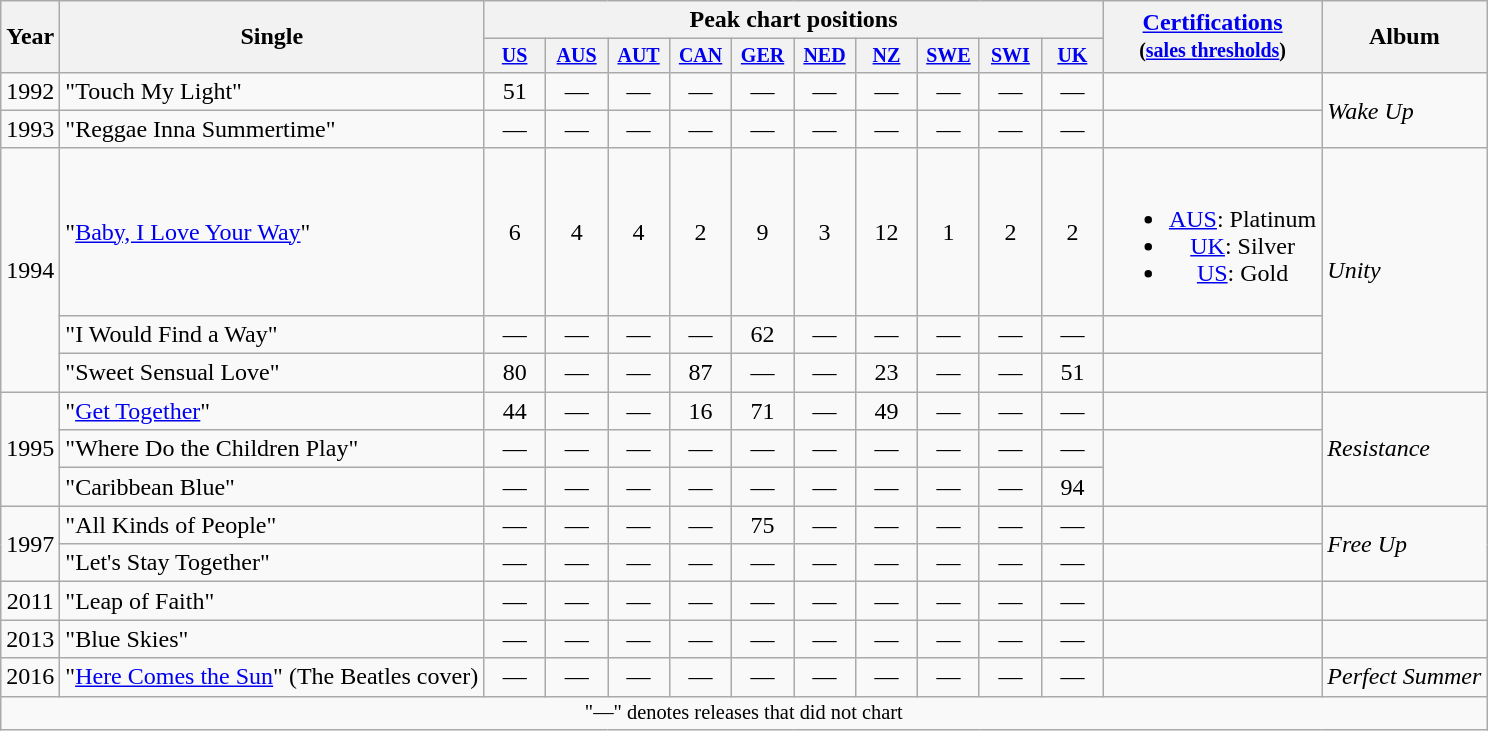<table class="wikitable" style="text-align:center;">
<tr ≥>
<th rowspan="2">Year</th>
<th rowspan="2">Single</th>
<th colspan="10">Peak chart positions</th>
<th rowspan="2"><a href='#'>Certifications</a><br><small>(<a href='#'>sales thresholds</a>)</small></th>
<th rowspan="2">Album</th>
</tr>
<tr style="font-size:smaller;">
<th width="35"><a href='#'>US</a><br></th>
<th width="35"><a href='#'>AUS</a><br></th>
<th width="35"><a href='#'>AUT</a><br></th>
<th width="35"><a href='#'>CAN</a><br></th>
<th width="35"><a href='#'>GER</a><br></th>
<th width="35"><a href='#'>NED</a><br></th>
<th width="35"><a href='#'>NZ</a><br></th>
<th width="35"><a href='#'>SWE</a><br></th>
<th width="35"><a href='#'>SWI</a><br></th>
<th width="35"><a href='#'>UK</a><br></th>
</tr>
<tr>
<td>1992</td>
<td align="left">"Touch My Light"</td>
<td>51</td>
<td>—</td>
<td>—</td>
<td>—</td>
<td>—</td>
<td>—</td>
<td>—</td>
<td>—</td>
<td>—</td>
<td>—</td>
<td></td>
<td align="left" rowspan="2"><em>Wake Up</em></td>
</tr>
<tr>
<td>1993</td>
<td align="left">"Reggae Inna Summertime"</td>
<td>—</td>
<td>—</td>
<td>—</td>
<td>—</td>
<td>—</td>
<td>—</td>
<td>—</td>
<td>—</td>
<td>—</td>
<td>—</td>
<td></td>
</tr>
<tr>
<td rowspan=3>1994</td>
<td align="left">"<a href='#'>Baby, I Love Your Way</a>"</td>
<td>6</td>
<td>4</td>
<td>4</td>
<td>2</td>
<td>9</td>
<td>3</td>
<td>12</td>
<td>1</td>
<td>2</td>
<td>2</td>
<td><br><ul><li><a href='#'>AUS</a>: Platinum</li><li><a href='#'>UK</a>: Silver</li><li><a href='#'>US</a>: Gold</li></ul></td>
<td align="left" rowspan="3"><em>Unity</em></td>
</tr>
<tr>
<td align="left">"I Would Find a Way"</td>
<td>—</td>
<td>—</td>
<td>—</td>
<td>—</td>
<td>62</td>
<td>—</td>
<td>—</td>
<td>—</td>
<td>—</td>
<td>—</td>
<td></td>
</tr>
<tr>
<td align="left">"Sweet Sensual Love"</td>
<td>80</td>
<td>—</td>
<td>—</td>
<td>87</td>
<td>—</td>
<td>—</td>
<td>23</td>
<td>—</td>
<td>—</td>
<td>51</td>
<td></td>
</tr>
<tr>
<td rowspan=3>1995</td>
<td align="left">"<a href='#'>Get Together</a>"</td>
<td>44</td>
<td>—</td>
<td>—</td>
<td>16</td>
<td>71</td>
<td>—</td>
<td>49</td>
<td>—</td>
<td>—</td>
<td>—</td>
<td></td>
<td align="left" rowspan="3"><em>Resistance</em></td>
</tr>
<tr>
<td align="left">"Where Do the Children Play"</td>
<td>—</td>
<td>—</td>
<td>—</td>
<td>—</td>
<td>—</td>
<td>—</td>
<td>—</td>
<td>—</td>
<td>—</td>
<td>—</td>
</tr>
<tr>
<td align="left">"Caribbean Blue"</td>
<td>—</td>
<td>—</td>
<td>—</td>
<td>—</td>
<td>—</td>
<td>—</td>
<td>—</td>
<td>—</td>
<td>—</td>
<td>94</td>
</tr>
<tr>
<td rowspan=2>1997</td>
<td align="left">"All Kinds of People"</td>
<td>—</td>
<td>—</td>
<td>—</td>
<td>—</td>
<td>75</td>
<td>—</td>
<td>—</td>
<td>—</td>
<td>—</td>
<td>—</td>
<td></td>
<td align="left" rowspan="2"><em>Free Up</em></td>
</tr>
<tr>
<td align="left">"Let's Stay Together"</td>
<td>—</td>
<td>—</td>
<td>—</td>
<td>—</td>
<td>—</td>
<td>—</td>
<td>—</td>
<td>—</td>
<td>—</td>
<td>—</td>
<td></td>
</tr>
<tr>
<td>2011</td>
<td align="left">"Leap of Faith"</td>
<td>—</td>
<td>—</td>
<td>—</td>
<td>—</td>
<td>—</td>
<td>—</td>
<td>—</td>
<td>—</td>
<td>—</td>
<td>—</td>
<td></td>
<td></td>
</tr>
<tr>
<td>2013</td>
<td align="left">"Blue Skies"</td>
<td>—</td>
<td>—</td>
<td>—</td>
<td>—</td>
<td>—</td>
<td>—</td>
<td>—</td>
<td>—</td>
<td>—</td>
<td>—</td>
<td></td>
<td></td>
</tr>
<tr>
<td>2016</td>
<td align="left">"<a href='#'>Here Comes the Sun</a>" (The Beatles cover)</td>
<td>—</td>
<td>—</td>
<td>—</td>
<td>—</td>
<td>—</td>
<td>—</td>
<td>—</td>
<td>—</td>
<td>—</td>
<td>—</td>
<td></td>
<td><em>Perfect Summer</em></td>
</tr>
<tr>
<td colspan="15" style="font-size:85%">"—" denotes releases that did not chart</td>
</tr>
</table>
